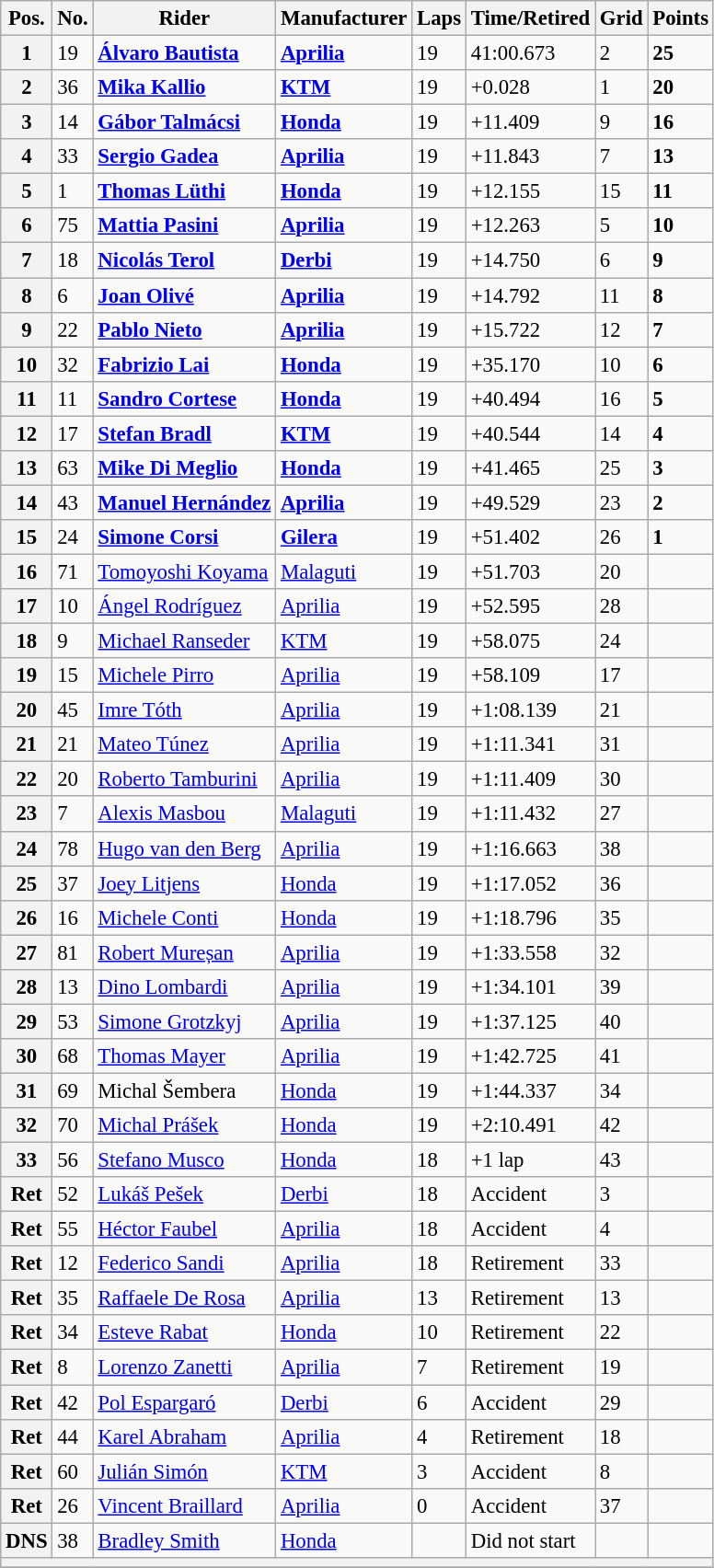<table class="wikitable" style="font-size: 95%;">
<tr>
<th>Pos.</th>
<th>No.</th>
<th>Rider</th>
<th>Manufacturer</th>
<th>Laps</th>
<th>Time/Retired</th>
<th>Grid</th>
<th>Points</th>
</tr>
<tr>
<th>1</th>
<td>19</td>
<td> <strong><a href='#'>Álvaro Bautista</a></strong></td>
<td><strong><a href='#'>Aprilia</a></strong></td>
<td>19</td>
<td>41:00.673</td>
<td>2</td>
<td><strong>25</strong></td>
</tr>
<tr>
<th>2</th>
<td>36</td>
<td> <strong><a href='#'>Mika Kallio</a></strong></td>
<td><strong><a href='#'>KTM</a></strong></td>
<td>19</td>
<td>+0.028</td>
<td>1</td>
<td><strong>20</strong></td>
</tr>
<tr>
<th>3</th>
<td>14</td>
<td> <strong><a href='#'>Gábor Talmácsi</a></strong></td>
<td><strong><a href='#'>Honda</a></strong></td>
<td>19</td>
<td>+11.409</td>
<td>9</td>
<td><strong>16</strong></td>
</tr>
<tr>
<th>4</th>
<td>33</td>
<td> <strong><a href='#'>Sergio Gadea</a></strong></td>
<td><strong><a href='#'>Aprilia</a></strong></td>
<td>19</td>
<td>+11.843</td>
<td>7</td>
<td><strong>13</strong></td>
</tr>
<tr>
<th>5</th>
<td>1</td>
<td> <strong><a href='#'>Thomas Lüthi</a></strong></td>
<td><strong><a href='#'>Honda</a></strong></td>
<td>19</td>
<td>+12.155</td>
<td>15</td>
<td><strong>11</strong></td>
</tr>
<tr>
<th>6</th>
<td>75</td>
<td> <strong><a href='#'>Mattia Pasini</a></strong></td>
<td><strong><a href='#'>Aprilia</a></strong></td>
<td>19</td>
<td>+12.263</td>
<td>5</td>
<td><strong>10</strong></td>
</tr>
<tr>
<th>7</th>
<td>18</td>
<td> <strong><a href='#'>Nicolás Terol</a></strong></td>
<td><strong><a href='#'>Derbi</a></strong></td>
<td>19</td>
<td>+14.750</td>
<td>6</td>
<td><strong>9</strong></td>
</tr>
<tr>
<th>8</th>
<td>6</td>
<td> <strong><a href='#'>Joan Olivé</a></strong></td>
<td><strong><a href='#'>Aprilia</a></strong></td>
<td>19</td>
<td>+14.792</td>
<td>11</td>
<td><strong>8</strong></td>
</tr>
<tr>
<th>9</th>
<td>22</td>
<td> <strong><a href='#'>Pablo Nieto</a></strong></td>
<td><strong><a href='#'>Aprilia</a></strong></td>
<td>19</td>
<td>+15.722</td>
<td>12</td>
<td><strong>7</strong></td>
</tr>
<tr>
<th>10</th>
<td>32</td>
<td> <strong><a href='#'>Fabrizio Lai</a></strong></td>
<td><strong><a href='#'>Honda</a></strong></td>
<td>19</td>
<td>+35.170</td>
<td>10</td>
<td><strong>6</strong></td>
</tr>
<tr>
<th>11</th>
<td>11</td>
<td> <strong><a href='#'>Sandro Cortese</a></strong></td>
<td><strong><a href='#'>Honda</a></strong></td>
<td>19</td>
<td>+40.494</td>
<td>16</td>
<td><strong>5</strong></td>
</tr>
<tr>
<th>12</th>
<td>17</td>
<td> <strong><a href='#'>Stefan Bradl</a></strong></td>
<td><strong><a href='#'>KTM</a></strong></td>
<td>19</td>
<td>+40.544</td>
<td>14</td>
<td><strong>4</strong></td>
</tr>
<tr>
<th>13</th>
<td>63</td>
<td> <strong><a href='#'>Mike Di Meglio</a></strong></td>
<td><strong><a href='#'>Honda</a></strong></td>
<td>19</td>
<td>+41.465</td>
<td>25</td>
<td><strong>3</strong></td>
</tr>
<tr>
<th>14</th>
<td>43</td>
<td> <strong><a href='#'>Manuel Hernández</a></strong></td>
<td><strong><a href='#'>Aprilia</a></strong></td>
<td>19</td>
<td>+49.529</td>
<td>23</td>
<td><strong>2</strong></td>
</tr>
<tr>
<th>15</th>
<td>24</td>
<td> <strong><a href='#'>Simone Corsi</a></strong></td>
<td><strong><a href='#'>Gilera</a></strong></td>
<td>19</td>
<td>+51.402</td>
<td>26</td>
<td><strong>1</strong></td>
</tr>
<tr>
<th>16</th>
<td>71</td>
<td> <a href='#'>Tomoyoshi Koyama</a></td>
<td><a href='#'>Malaguti</a></td>
<td>19</td>
<td>+51.703</td>
<td>20</td>
<td></td>
</tr>
<tr>
<th>17</th>
<td>10</td>
<td> <a href='#'>Ángel Rodríguez</a></td>
<td><a href='#'>Aprilia</a></td>
<td>19</td>
<td>+52.595</td>
<td>28</td>
<td></td>
</tr>
<tr>
<th>18</th>
<td>9</td>
<td> <a href='#'>Michael Ranseder</a></td>
<td><a href='#'>KTM</a></td>
<td>19</td>
<td>+58.075</td>
<td>24</td>
<td></td>
</tr>
<tr>
<th>19</th>
<td>15</td>
<td> <a href='#'>Michele Pirro</a></td>
<td><a href='#'>Aprilia</a></td>
<td>19</td>
<td>+58.109</td>
<td>17</td>
<td></td>
</tr>
<tr>
<th>20</th>
<td>45</td>
<td> <a href='#'>Imre Tóth</a></td>
<td><a href='#'>Aprilia</a></td>
<td>19</td>
<td>+1:08.139</td>
<td>21</td>
<td></td>
</tr>
<tr>
<th>21</th>
<td>21</td>
<td> <a href='#'>Mateo Túnez</a></td>
<td><a href='#'>Aprilia</a></td>
<td>19</td>
<td>+1:11.341</td>
<td>31</td>
<td></td>
</tr>
<tr>
<th>22</th>
<td>20</td>
<td> <a href='#'>Roberto Tamburini</a></td>
<td><a href='#'>Aprilia</a></td>
<td>19</td>
<td>+1:11.409</td>
<td>30</td>
<td></td>
</tr>
<tr>
<th>23</th>
<td>7</td>
<td> <a href='#'>Alexis Masbou</a></td>
<td><a href='#'>Malaguti</a></td>
<td>19</td>
<td>+1:11.432</td>
<td>27</td>
<td></td>
</tr>
<tr>
<th>24</th>
<td>78</td>
<td> <a href='#'>Hugo van den Berg</a></td>
<td><a href='#'>Aprilia</a></td>
<td>19</td>
<td>+1:16.663</td>
<td>38</td>
<td></td>
</tr>
<tr>
<th>25</th>
<td>37</td>
<td> <a href='#'>Joey Litjens</a></td>
<td><a href='#'>Honda</a></td>
<td>19</td>
<td>+1:17.052</td>
<td>36</td>
<td></td>
</tr>
<tr>
<th>26</th>
<td>16</td>
<td> <a href='#'>Michele Conti</a></td>
<td><a href='#'>Honda</a></td>
<td>19</td>
<td>+1:18.796</td>
<td>35</td>
<td></td>
</tr>
<tr>
<th>27</th>
<td>81</td>
<td> <a href='#'>Robert Mureșan</a></td>
<td><a href='#'>Aprilia</a></td>
<td>19</td>
<td>+1:33.558</td>
<td>32</td>
<td></td>
</tr>
<tr>
<th>28</th>
<td>13</td>
<td> <a href='#'>Dino Lombardi</a></td>
<td><a href='#'>Aprilia</a></td>
<td>19</td>
<td>+1:34.101</td>
<td>39</td>
<td></td>
</tr>
<tr>
<th>29</th>
<td>53</td>
<td> <a href='#'>Simone Grotzkyj</a></td>
<td><a href='#'>Aprilia</a></td>
<td>19</td>
<td>+1:37.125</td>
<td>40</td>
<td></td>
</tr>
<tr>
<th>30</th>
<td>68</td>
<td> <a href='#'>Thomas Mayer</a></td>
<td><a href='#'>Aprilia</a></td>
<td>19</td>
<td>+1:42.725</td>
<td>41</td>
<td></td>
</tr>
<tr>
<th>31</th>
<td>69</td>
<td> Michal Šembera</td>
<td><a href='#'>Honda</a></td>
<td>19</td>
<td>+1:44.337</td>
<td>34</td>
<td></td>
</tr>
<tr>
<th>32</th>
<td>70</td>
<td> <a href='#'>Michal Prášek</a></td>
<td><a href='#'>Honda</a></td>
<td>19</td>
<td>+2:10.491</td>
<td>42</td>
<td></td>
</tr>
<tr>
<th>33</th>
<td>56</td>
<td> <a href='#'>Stefano Musco</a></td>
<td><a href='#'>Honda</a></td>
<td>18</td>
<td>+1 lap</td>
<td>43</td>
<td></td>
</tr>
<tr>
<th>Ret</th>
<td>52</td>
<td> <a href='#'>Lukáš Pešek</a></td>
<td><a href='#'>Derbi</a></td>
<td>18</td>
<td>Accident</td>
<td>3</td>
<td></td>
</tr>
<tr>
<th>Ret</th>
<td>55</td>
<td> <a href='#'>Héctor Faubel</a></td>
<td><a href='#'>Aprilia</a></td>
<td>18</td>
<td>Accident</td>
<td>4</td>
<td></td>
</tr>
<tr>
<th>Ret</th>
<td>12</td>
<td> <a href='#'>Federico Sandi</a></td>
<td><a href='#'>Aprilia</a></td>
<td>18</td>
<td>Retirement</td>
<td>33</td>
<td></td>
</tr>
<tr>
<th>Ret</th>
<td>35</td>
<td> <a href='#'>Raffaele De Rosa</a></td>
<td><a href='#'>Aprilia</a></td>
<td>13</td>
<td>Retirement</td>
<td>13</td>
<td></td>
</tr>
<tr>
<th>Ret</th>
<td>34</td>
<td> <a href='#'>Esteve Rabat</a></td>
<td><a href='#'>Honda</a></td>
<td>10</td>
<td>Retirement</td>
<td>22</td>
<td></td>
</tr>
<tr>
<th>Ret</th>
<td>8</td>
<td> <a href='#'>Lorenzo Zanetti</a></td>
<td><a href='#'>Aprilia</a></td>
<td>7</td>
<td>Retirement</td>
<td>19</td>
<td></td>
</tr>
<tr>
<th>Ret</th>
<td>42</td>
<td> <a href='#'>Pol Espargaró</a></td>
<td><a href='#'>Derbi</a></td>
<td>6</td>
<td>Accident</td>
<td>29</td>
<td></td>
</tr>
<tr>
<th>Ret</th>
<td>44</td>
<td> <a href='#'>Karel Abraham</a></td>
<td><a href='#'>Aprilia</a></td>
<td>4</td>
<td>Retirement</td>
<td>18</td>
<td></td>
</tr>
<tr>
<th>Ret</th>
<td>60</td>
<td> <a href='#'>Julián Simón</a></td>
<td><a href='#'>KTM</a></td>
<td>3</td>
<td>Accident</td>
<td>8</td>
<td></td>
</tr>
<tr>
<th>Ret</th>
<td>26</td>
<td> <a href='#'>Vincent Braillard</a></td>
<td><a href='#'>Aprilia</a></td>
<td>0</td>
<td>Accident</td>
<td>37</td>
<td></td>
</tr>
<tr>
<th>DNS</th>
<td>38</td>
<td> <a href='#'>Bradley Smith</a></td>
<td><a href='#'>Honda</a></td>
<td></td>
<td>Did not start</td>
<td></td>
<td></td>
</tr>
<tr>
<th colspan=8></th>
</tr>
<tr>
</tr>
</table>
